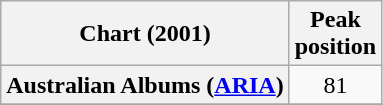<table class="wikitable sortable plainrowheaders" style="text-align:center">
<tr>
<th scope="col">Chart (2001)</th>
<th scope="col">Peak<br>position</th>
</tr>
<tr>
<th scope="row">Australian Albums (<a href='#'>ARIA</a>)</th>
<td>81</td>
</tr>
<tr>
</tr>
<tr>
</tr>
<tr>
</tr>
<tr>
</tr>
<tr>
</tr>
</table>
